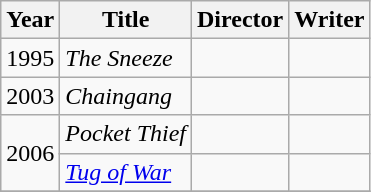<table class="wikitable">
<tr>
<th>Year</th>
<th>Title</th>
<th>Director</th>
<th>Writer</th>
</tr>
<tr>
<td>1995</td>
<td><em>The Sneeze</em></td>
<td></td>
<td></td>
</tr>
<tr>
<td>2003</td>
<td><em>Chaingang</em></td>
<td></td>
<td></td>
</tr>
<tr>
<td rowspan=2>2006</td>
<td><em>Pocket Thief</em></td>
<td></td>
<td></td>
</tr>
<tr>
<td><em><a href='#'>Tug of War</a></em></td>
<td></td>
<td></td>
</tr>
<tr>
</tr>
</table>
